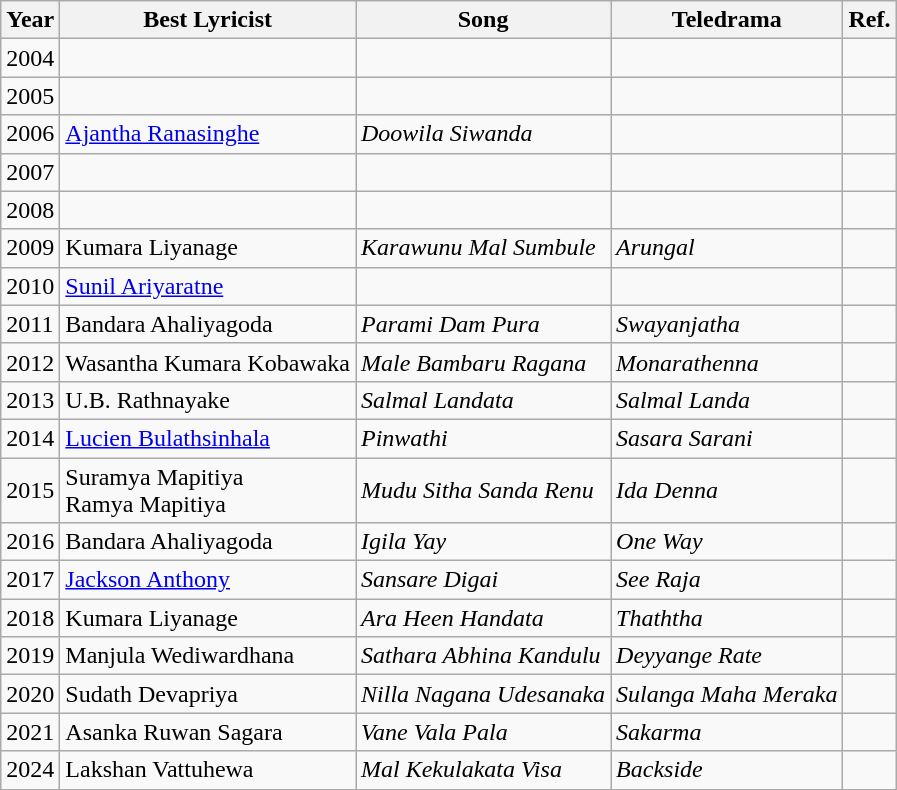<table class="wikitable">
<tr>
<th>Year</th>
<th>Best Lyricist</th>
<th>Song</th>
<th>Teledrama</th>
<th>Ref.</th>
</tr>
<tr>
<td>2004</td>
<td></td>
<td></td>
<td></td>
<td></td>
</tr>
<tr>
<td>2005</td>
<td></td>
<td></td>
<td></td>
<td></td>
</tr>
<tr>
<td>2006</td>
<td><a href='#'>Ajantha Ranasinghe</a></td>
<td><em>Doowila Siwanda</em></td>
<td></td>
<td></td>
</tr>
<tr>
<td>2007</td>
<td></td>
<td></td>
<td></td>
<td></td>
</tr>
<tr>
<td>2008</td>
<td></td>
<td></td>
<td></td>
<td></td>
</tr>
<tr>
<td>2009</td>
<td>Kumara Liyanage</td>
<td><em>Karawunu Mal Sumbule</em></td>
<td><em>Arungal</em></td>
<td></td>
</tr>
<tr>
<td>2010</td>
<td><a href='#'>Sunil Ariyaratne</a></td>
<td></td>
<td></td>
<td></td>
</tr>
<tr>
<td>2011</td>
<td>Bandara Ahaliyagoda</td>
<td><em>Parami Dam Pura</em></td>
<td><em>Swayanjatha</em></td>
<td></td>
</tr>
<tr>
<td>2012</td>
<td>Wasantha Kumara Kobawaka</td>
<td><em>Male Bambaru Ragana</em></td>
<td><em>Monarathenna</em></td>
<td></td>
</tr>
<tr>
<td>2013</td>
<td>U.B. Rathnayake</td>
<td><em>Salmal Landata</em></td>
<td><em>Salmal Landa</em></td>
<td></td>
</tr>
<tr>
<td>2014</td>
<td><a href='#'>Lucien Bulathsinhala</a></td>
<td><em>Pinwathi</em></td>
<td><em>Sasara Sarani</em></td>
<td></td>
</tr>
<tr>
<td>2015</td>
<td>Suramya Mapitiya <br> Ramya Mapitiya</td>
<td><em>Mudu Sitha Sanda Renu</em></td>
<td><em>Ida Denna</em></td>
<td></td>
</tr>
<tr>
<td>2016</td>
<td>Bandara Ahaliyagoda</td>
<td><em>Igila Yay</em></td>
<td><em>One Way</em></td>
<td></td>
</tr>
<tr>
<td>2017</td>
<td><a href='#'>Jackson Anthony</a></td>
<td><em>Sansare Digai</em></td>
<td><em>See Raja</em></td>
<td></td>
</tr>
<tr>
<td>2018</td>
<td>Kumara Liyanage</td>
<td><em>Ara Heen Handata</em></td>
<td><em>Thaththa</em></td>
<td></td>
</tr>
<tr>
<td>2019</td>
<td>Manjula Wediwardhana</td>
<td><em>Sathara Abhina Kandulu</em></td>
<td><em>Deyyange Rate</em></td>
<td></td>
</tr>
<tr>
<td>2020</td>
<td>Sudath Devapriya</td>
<td><em>Nilla Nagana Udesanaka</em></td>
<td><em>Sulanga Maha Meraka</em></td>
<td></td>
</tr>
<tr>
<td>2021</td>
<td>Asanka Ruwan Sagara</td>
<td><em>Vane Vala Pala</em></td>
<td><em>Sakarma</em></td>
<td></td>
</tr>
<tr>
<td>2024</td>
<td>Lakshan Vattuhewa</td>
<td><em>Mal Kekulakata Visa</em></td>
<td><em>Backside</em></td>
<td></td>
</tr>
</table>
